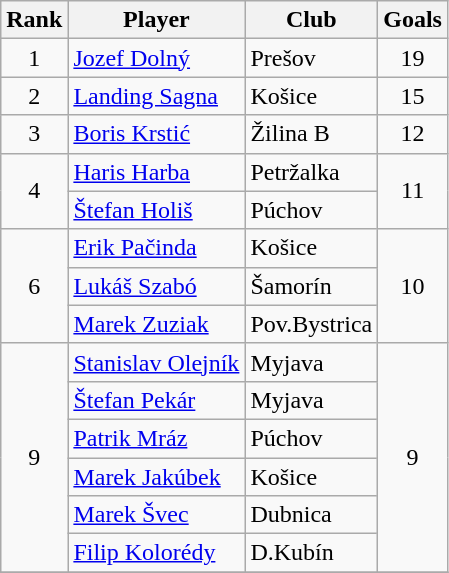<table class="wikitable" style="text-align:center">
<tr>
<th>Rank</th>
<th>Player</th>
<th>Club</th>
<th>Goals</th>
</tr>
<tr>
<td>1</td>
<td align="left"> <a href='#'>Jozef Dolný</a></td>
<td align="left">Prešov</td>
<td>19</td>
</tr>
<tr>
<td>2</td>
<td align="left"> <a href='#'>Landing Sagna</a></td>
<td align="left">Košice</td>
<td>15</td>
</tr>
<tr>
<td>3</td>
<td align="left"> <a href='#'>Boris Krstić</a></td>
<td align="left">Žilina B</td>
<td>12</td>
</tr>
<tr>
<td rowspan="2">4</td>
<td align="left"> <a href='#'>Haris Harba</a></td>
<td align="left">Petržalka</td>
<td rowspan="2">11</td>
</tr>
<tr>
<td align="left"> <a href='#'>Štefan Holiš</a></td>
<td align="left">Púchov</td>
</tr>
<tr>
<td rowspan="3">6</td>
<td align="left"> <a href='#'>Erik Pačinda</a></td>
<td align="left">Košice</td>
<td rowspan="3">10</td>
</tr>
<tr>
<td align="left"> <a href='#'>Lukáš Szabó</a></td>
<td align="left">Šamorín</td>
</tr>
<tr>
<td align="left"> <a href='#'>Marek Zuziak</a></td>
<td align="left">Pov.Bystrica</td>
</tr>
<tr>
<td rowspan="6">9</td>
<td align="left"> <a href='#'>Stanislav Olejník</a></td>
<td align="left">Myjava</td>
<td rowspan="6">9</td>
</tr>
<tr>
<td align="left"> <a href='#'>Štefan Pekár</a></td>
<td align="left">Myjava</td>
</tr>
<tr>
<td align="left"> <a href='#'>Patrik Mráz</a></td>
<td align="left">Púchov</td>
</tr>
<tr>
<td align="left"> <a href='#'>Marek Jakúbek</a></td>
<td align="left">Košice</td>
</tr>
<tr>
<td align="left"> <a href='#'>Marek Švec</a></td>
<td align="left">Dubnica</td>
</tr>
<tr>
<td align="left"> <a href='#'>Filip Kolorédy</a></td>
<td align="left">D.Kubín</td>
</tr>
<tr>
</tr>
</table>
